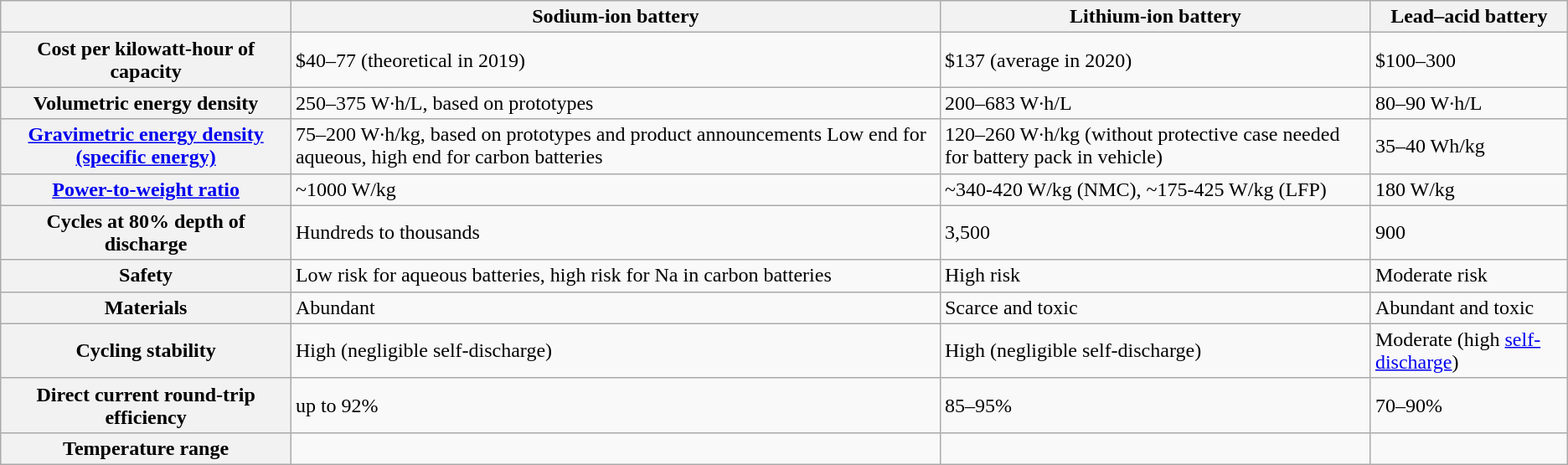<table class="wikitable">
<tr>
<th></th>
<th>Sodium-ion battery</th>
<th>Lithium-ion battery</th>
<th>Lead–acid battery</th>
</tr>
<tr>
<th>Cost per kilowatt-hour of capacity</th>
<td>$40–77 (theoretical in 2019)</td>
<td>$137 (average in 2020)</td>
<td>$100–300</td>
</tr>
<tr>
<th>Volumetric energy density</th>
<td>250–375 W·h/L, based on prototypes</td>
<td>200–683 W·h/L</td>
<td>80–90 W·h/L</td>
</tr>
<tr>
<th><a href='#'>Gravimetric energy density (specific energy)</a></th>
<td>75–200 W·h/kg, based on prototypes and product announcements Low end for aqueous, high end for carbon batteries</td>
<td>120–260 W·h/kg (without protective case needed for battery pack in vehicle)</td>
<td>35–40 Wh/kg</td>
</tr>
<tr>
<th><a href='#'>Power-to-weight ratio</a></th>
<td>~1000 W/kg</td>
<td>~340-420 W/kg (NMC), ~175-425 W/kg (LFP)</td>
<td>180 W/kg<br></td>
</tr>
<tr>
<th>Cycles at 80% depth of discharge</th>
<td>Hundreds to thousands</td>
<td>3,500</td>
<td>900</td>
</tr>
<tr>
<th>Safety</th>
<td>Low risk for aqueous batteries, high risk for Na in carbon batteries</td>
<td>High risk</td>
<td>Moderate risk</td>
</tr>
<tr>
<th>Materials</th>
<td>Abundant</td>
<td>Scarce and toxic</td>
<td>Abundant and toxic</td>
</tr>
<tr>
<th>Cycling stability</th>
<td>High (negligible self-discharge)</td>
<td>High (negligible self-discharge) </td>
<td>Moderate (high <a href='#'>self-discharge</a>)</td>
</tr>
<tr>
<th>Direct current round-trip efficiency</th>
<td>up to 92%</td>
<td>85–95%</td>
<td>70–90%</td>
</tr>
<tr>
<th>Temperature range</th>
<td></td>
<td><br></td>
<td></td>
</tr>
</table>
